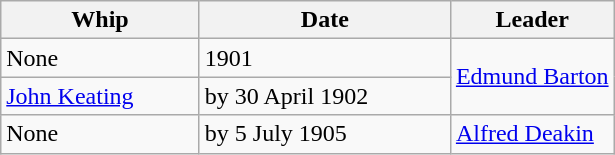<table class=wikitable>
<tr>
<th width=125px>Whip</th>
<th width=160px>Date</th>
<th>Leader</th>
</tr>
<tr>
<td>None</td>
<td>1901</td>
<td rowspan=2><a href='#'>Edmund Barton</a></td>
</tr>
<tr>
<td><a href='#'>John Keating</a></td>
<td>by 30 April 1902</td>
</tr>
<tr>
<td>None</td>
<td>by 5 July 1905</td>
<td><a href='#'>Alfred Deakin</a></td>
</tr>
</table>
